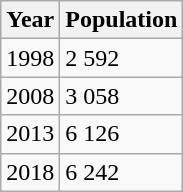<table class="wikitable">
<tr>
<th>Year</th>
<th>Population</th>
</tr>
<tr>
<td>1998</td>
<td>2 592</td>
</tr>
<tr>
<td>2008</td>
<td>3 058</td>
</tr>
<tr>
<td>2013</td>
<td>6 126</td>
</tr>
<tr>
<td>2018</td>
<td>6 242</td>
</tr>
</table>
